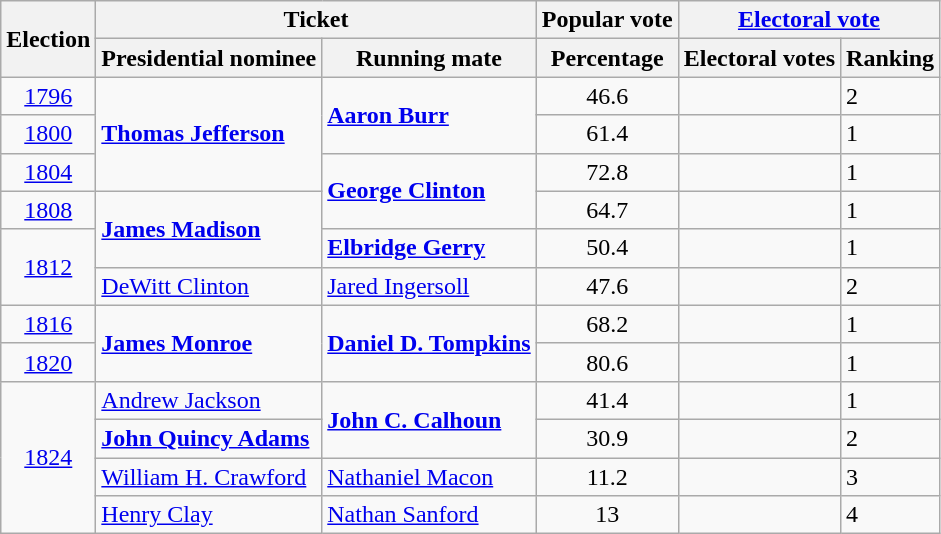<table class="sortable wikitable">
<tr>
<th rowspan=2>Election</th>
<th colspan=2>Ticket</th>
<th>Popular vote</th>
<th colspan=2><a href='#'>Electoral vote</a></th>
</tr>
<tr>
<th>Presidential nominee</th>
<th>Running mate</th>
<th>Percentage</th>
<th class=unsortable>Electoral votes</th>
<th>Ranking</th>
</tr>
<tr>
<td style="text-align:center;"><a href='#'>1796</a></td>
<td rowspan=3><strong><a href='#'>Thomas Jefferson</a></strong></td>
<td rowspan=2><strong><a href='#'>Aaron Burr</a></strong></td>
<td style="text-align:center;">46.6</td>
<td align="left"></td>
<td>2</td>
</tr>
<tr>
<td style="text-align:center;"><a href='#'>1800</a></td>
<td style="text-align:center;">61.4</td>
<td align="left"></td>
<td>1</td>
</tr>
<tr>
<td style="text-align:center;"><a href='#'>1804</a></td>
<td rowspan=2><strong><a href='#'>George Clinton</a></strong></td>
<td style="text-align:center;">72.8</td>
<td align="left"></td>
<td>1</td>
</tr>
<tr>
<td style="text-align:center;"><a href='#'>1808</a></td>
<td rowspan=2><strong><a href='#'>James Madison</a></strong></td>
<td style="text-align:center;">64.7</td>
<td align="left"></td>
<td>1</td>
</tr>
<tr>
<td rowspan="2" style="text-align:center;"><a href='#'>1812</a></td>
<td><strong><a href='#'>Elbridge Gerry</a></strong></td>
<td style="text-align:center;">50.4</td>
<td align="left"></td>
<td>1</td>
</tr>
<tr>
<td><a href='#'>DeWitt Clinton</a></td>
<td><a href='#'>Jared Ingersoll</a></td>
<td style="text-align:center;">47.6</td>
<td align="left"></td>
<td>2</td>
</tr>
<tr>
<td style="text-align:center;"><a href='#'>1816</a></td>
<td rowspan=2><strong><a href='#'>James Monroe</a></strong></td>
<td rowspan=2><strong><a href='#'>Daniel D. Tompkins</a></strong></td>
<td style="text-align:center;">68.2</td>
<td align="left"></td>
<td>1</td>
</tr>
<tr>
<td style="text-align:center;"><a href='#'>1820</a></td>
<td style="text-align:center;">80.6</td>
<td align="left"></td>
<td>1</td>
</tr>
<tr>
<td rowspan="4" style="text-align:center;"><a href='#'>1824</a></td>
<td><a href='#'>Andrew Jackson</a></td>
<td rowspan=2><strong><a href='#'>John C. Calhoun</a></strong></td>
<td style="text-align:center;">41.4</td>
<td align="left"></td>
<td>1</td>
</tr>
<tr>
<td><strong><a href='#'>John Quincy Adams</a></strong></td>
<td style="text-align:center;">30.9</td>
<td align="left"></td>
<td>2</td>
</tr>
<tr>
<td><a href='#'>William H. Crawford</a></td>
<td><a href='#'>Nathaniel Macon</a></td>
<td style="text-align:center;">11.2</td>
<td align="left"></td>
<td>3</td>
</tr>
<tr>
<td><a href='#'>Henry Clay</a></td>
<td><a href='#'>Nathan Sanford</a></td>
<td style="text-align:center;">13</td>
<td align="left"></td>
<td>4</td>
</tr>
</table>
